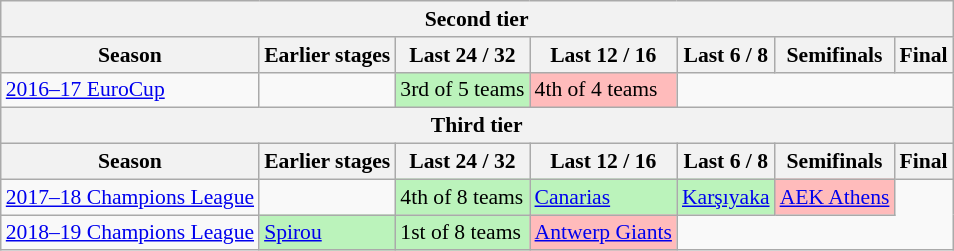<table class="wikitable" style="font-size:90%">
<tr>
<th colspan=7>Second tier</th>
</tr>
<tr>
<th>Season</th>
<th>Earlier stages</th>
<th>Last 24 / 32</th>
<th>Last 12 / 16</th>
<th>Last 6 / 8</th>
<th>Semifinals</th>
<th>Final</th>
</tr>
<tr>
<td><a href='#'>2016–17 EuroCup</a></td>
<td></td>
<td bgcolor=#BBF3BB>3rd of 5 teams</td>
<td bgcolor=#FFBBBB>4th of 4 teams</td>
</tr>
<tr>
<th colspan=20>Third tier</th>
</tr>
<tr>
<th>Season</th>
<th>Earlier stages</th>
<th>Last 24 / 32</th>
<th>Last 12 / 16</th>
<th>Last 6 / 8</th>
<th>Semifinals</th>
<th>Final</th>
</tr>
<tr>
<td><a href='#'>2017–18 Champions League</a></td>
<td></td>
<td bgcolor=#BBF3BB>4th of 8 teams</td>
<td bgcolor=#BBF3BB> <a href='#'>Canarias</a></td>
<td bgcolor=#BBF3BB> <a href='#'>Karşıyaka</a></td>
<td bgcolor=#FFBBBB> <a href='#'>AEK Athens</a></td>
</tr>
<tr>
<td><a href='#'>2018–19 Champions League</a></td>
<td bgcolor=#BBF3BB> <a href='#'>Spirou</a></td>
<td bgcolor=#BBF3BB>1st of 8 teams</td>
<td bgcolor=#FFBBBB> <a href='#'>Antwerp Giants</a></td>
</tr>
</table>
